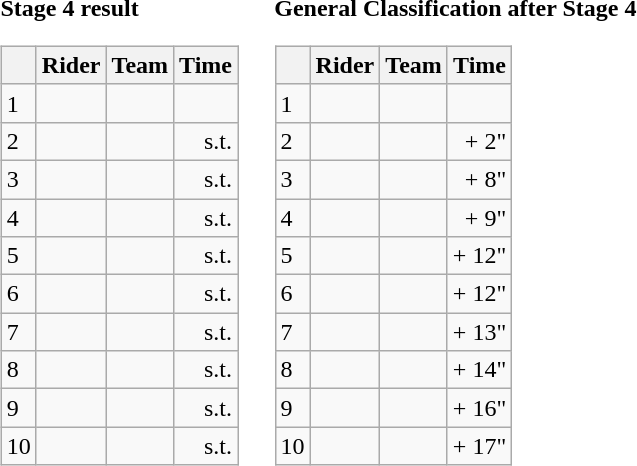<table>
<tr>
<td><strong>Stage 4 result</strong><br><table class="wikitable">
<tr>
<th></th>
<th>Rider</th>
<th>Team</th>
<th>Time</th>
</tr>
<tr>
<td>1</td>
<td> </td>
<td></td>
<td align="right"></td>
</tr>
<tr>
<td>2</td>
<td></td>
<td></td>
<td align="right">s.t.</td>
</tr>
<tr>
<td>3</td>
<td></td>
<td></td>
<td align="right">s.t.</td>
</tr>
<tr>
<td>4</td>
<td></td>
<td></td>
<td align="right">s.t.</td>
</tr>
<tr>
<td>5</td>
<td></td>
<td></td>
<td align="right">s.t.</td>
</tr>
<tr>
<td>6</td>
<td></td>
<td></td>
<td align="right">s.t.</td>
</tr>
<tr>
<td>7</td>
<td></td>
<td></td>
<td align="right">s.t.</td>
</tr>
<tr>
<td>8</td>
<td></td>
<td></td>
<td align="right">s.t.</td>
</tr>
<tr>
<td>9</td>
<td></td>
<td></td>
<td align="right">s.t.</td>
</tr>
<tr>
<td>10</td>
<td></td>
<td></td>
<td align="right">s.t.</td>
</tr>
</table>
</td>
<td></td>
<td><strong>General Classification after Stage 4</strong><br><table class="wikitable">
<tr>
<th></th>
<th>Rider</th>
<th>Team</th>
<th>Time</th>
</tr>
<tr>
<td>1</td>
<td> </td>
<td></td>
<td align="right"></td>
</tr>
<tr>
<td>2</td>
<td></td>
<td></td>
<td align="right">+ 2"</td>
</tr>
<tr>
<td>3</td>
<td> </td>
<td></td>
<td align="right">+ 8"</td>
</tr>
<tr>
<td>4</td>
<td></td>
<td></td>
<td align="right">+ 9"</td>
</tr>
<tr>
<td>5</td>
<td></td>
<td></td>
<td align="right">+ 12"</td>
</tr>
<tr>
<td>6</td>
<td></td>
<td></td>
<td align="right">+ 12"</td>
</tr>
<tr>
<td>7</td>
<td></td>
<td></td>
<td align="right">+ 13"</td>
</tr>
<tr>
<td>8</td>
<td></td>
<td></td>
<td align="right">+ 14"</td>
</tr>
<tr>
<td>9</td>
<td></td>
<td></td>
<td align="right">+ 16"</td>
</tr>
<tr>
<td>10</td>
<td></td>
<td></td>
<td align="right">+ 17"</td>
</tr>
</table>
</td>
</tr>
</table>
